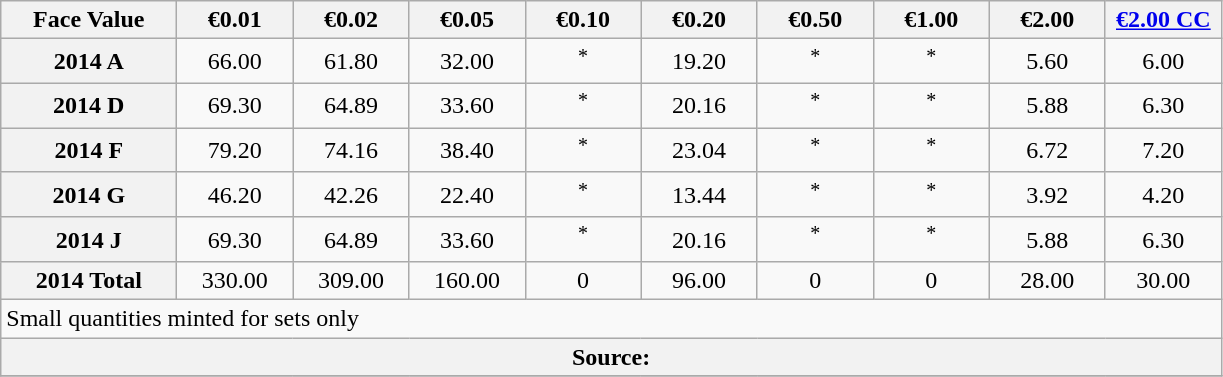<table class="wikitable" style="text-align:center">
<tr>
<th align=left width=110px>Face Value</th>
<th align=left width=70px>€0.01</th>
<th align=left width=70px>€0.02</th>
<th align=left width=70px>€0.05</th>
<th align=left width=70px>€0.10</th>
<th align=left width=70px>€0.20</th>
<th align=left width=70px>€0.50</th>
<th align=left width=70px>€1.00</th>
<th align=left width=70px>€2.00</th>
<th align=left width=70px><a href='#'>€2.00 CC</a></th>
</tr>
<tr>
<th>2014 A</th>
<td>66.00</td>
<td>61.80</td>
<td>32.00</td>
<td><sup>*</sup></td>
<td>19.20</td>
<td><sup>*</sup></td>
<td><sup>*</sup></td>
<td>5.60</td>
<td>6.00</td>
</tr>
<tr>
<th>2014 D</th>
<td>69.30</td>
<td>64.89</td>
<td>33.60</td>
<td><sup>*</sup></td>
<td>20.16</td>
<td><sup>*</sup></td>
<td><sup>*</sup></td>
<td>5.88</td>
<td>6.30</td>
</tr>
<tr>
<th>2014 F</th>
<td>79.20</td>
<td>74.16</td>
<td>38.40</td>
<td><sup>*</sup></td>
<td>23.04</td>
<td><sup>*</sup></td>
<td><sup>*</sup></td>
<td>6.72</td>
<td>7.20</td>
</tr>
<tr>
<th>2014 G</th>
<td>46.20</td>
<td>42.26</td>
<td>22.40</td>
<td><sup>*</sup></td>
<td>13.44</td>
<td><sup>*</sup></td>
<td><sup>*</sup></td>
<td>3.92</td>
<td>4.20</td>
</tr>
<tr>
<th>2014 J</th>
<td>69.30</td>
<td>64.89</td>
<td>33.60</td>
<td><sup>*</sup></td>
<td>20.16</td>
<td><sup>*</sup></td>
<td><sup>*</sup></td>
<td>5.88</td>
<td>6.30</td>
</tr>
<tr>
<th>2014 Total</th>
<td>330.00</td>
<td>309.00</td>
<td>160.00</td>
<td>0</td>
<td>96.00</td>
<td>0</td>
<td>0</td>
<td>28.00</td>
<td>30.00</td>
</tr>
<tr>
<td align=left colspan=10> Small quantities minted for sets only</td>
</tr>
<tr>
<th colspan=10>Source:</th>
</tr>
<tr>
</tr>
</table>
